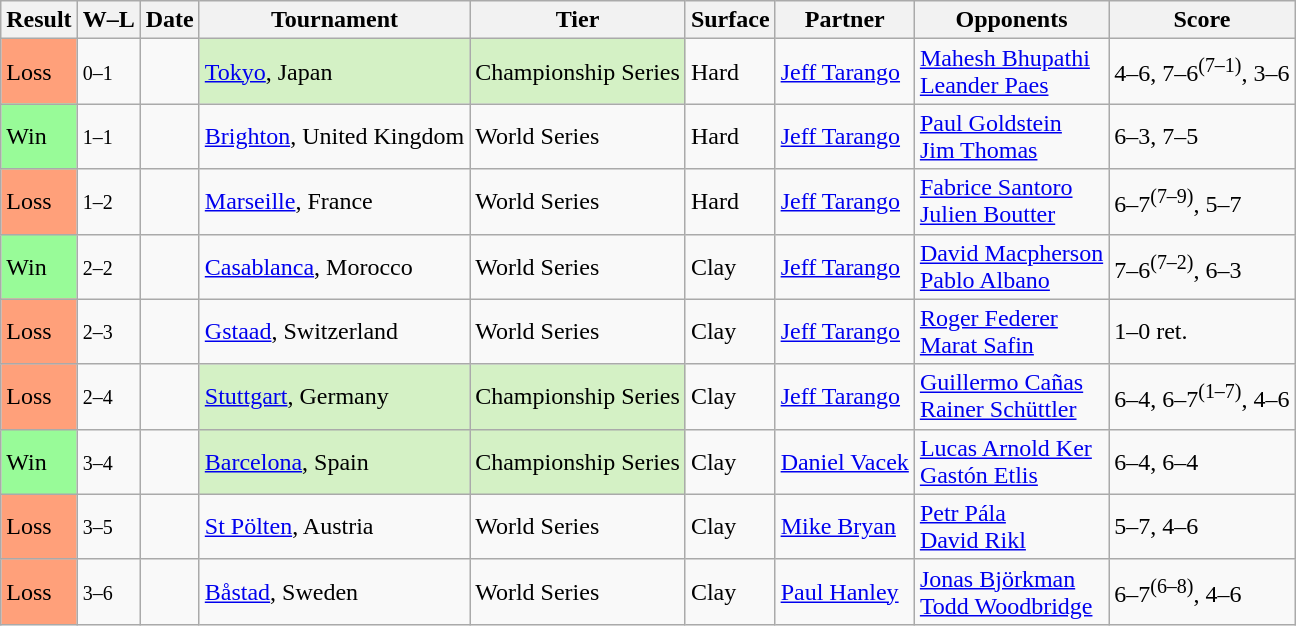<table class="sortable wikitable">
<tr>
<th>Result</th>
<th class="unsortable">W–L</th>
<th>Date</th>
<th>Tournament</th>
<th>Tier</th>
<th>Surface</th>
<th>Partner</th>
<th>Opponents</th>
<th class="unsortable">Score</th>
</tr>
<tr>
<td bgcolor=FFA07A>Loss</td>
<td><small>0–1</small></td>
<td><a href='#'></a></td>
<td style="background:#d4f1c5;"><a href='#'>Tokyo</a>, Japan</td>
<td style="background:#d4f1c5;">Championship Series</td>
<td>Hard</td>
<td> <a href='#'>Jeff Tarango</a></td>
<td> <a href='#'>Mahesh Bhupathi</a> <br> <a href='#'>Leander Paes</a></td>
<td>4–6, 7–6<sup>(7–1)</sup>, 3–6</td>
</tr>
<tr>
<td bgcolor=98FB98>Win</td>
<td><small>1–1</small></td>
<td><a href='#'></a></td>
<td><a href='#'>Brighton</a>, United Kingdom</td>
<td>World Series</td>
<td>Hard</td>
<td> <a href='#'>Jeff Tarango</a></td>
<td> <a href='#'>Paul Goldstein</a><br> <a href='#'>Jim Thomas</a></td>
<td>6–3, 7–5</td>
</tr>
<tr>
<td bgcolor=FFA07A>Loss</td>
<td><small>1–2</small></td>
<td><a href='#'></a></td>
<td><a href='#'>Marseille</a>, France</td>
<td>World Series</td>
<td>Hard</td>
<td> <a href='#'>Jeff Tarango</a></td>
<td> <a href='#'>Fabrice Santoro</a><br> <a href='#'>Julien Boutter</a></td>
<td>6–7<sup>(7–9)</sup>, 5–7</td>
</tr>
<tr>
<td bgcolor=98FB98>Win</td>
<td><small>2–2</small></td>
<td><a href='#'></a></td>
<td><a href='#'>Casablanca</a>, Morocco</td>
<td>World Series</td>
<td>Clay</td>
<td> <a href='#'>Jeff Tarango</a></td>
<td> <a href='#'>David Macpherson</a> <br>  <a href='#'>Pablo Albano</a></td>
<td>7–6<sup>(7–2)</sup>, 6–3</td>
</tr>
<tr>
<td bgcolor=FFA07A>Loss</td>
<td><small>2–3</small></td>
<td><a href='#'></a></td>
<td><a href='#'>Gstaad</a>, Switzerland</td>
<td>World Series</td>
<td>Clay</td>
<td> <a href='#'>Jeff Tarango</a></td>
<td> <a href='#'>Roger Federer</a><br> <a href='#'>Marat Safin</a></td>
<td>1–0 ret.</td>
</tr>
<tr>
<td bgcolor=FFA07A>Loss</td>
<td><small>2–4</small></td>
<td><a href='#'></a></td>
<td style="background:#d4f1c5;"><a href='#'>Stuttgart</a>, Germany</td>
<td style="background:#d4f1c5;">Championship Series</td>
<td>Clay</td>
<td> <a href='#'>Jeff Tarango</a></td>
<td> <a href='#'>Guillermo Cañas</a> <br> <a href='#'>Rainer Schüttler</a></td>
<td>6–4, 6–7<sup>(1–7)</sup>, 4–6</td>
</tr>
<tr>
<td bgcolor=98FB98>Win</td>
<td><small>3–4</small></td>
<td><a href='#'></a></td>
<td style="background:#d4f1c5;"><a href='#'>Barcelona</a>, Spain</td>
<td style="background:#d4f1c5;">Championship Series</td>
<td>Clay</td>
<td> <a href='#'>Daniel Vacek</a></td>
<td> <a href='#'>Lucas Arnold Ker</a><br> <a href='#'>Gastón Etlis</a></td>
<td>6–4, 6–4</td>
</tr>
<tr>
<td bgcolor=FFA07A>Loss</td>
<td><small>3–5</small></td>
<td><a href='#'></a></td>
<td><a href='#'>St Pölten</a>, Austria</td>
<td>World Series</td>
<td>Clay</td>
<td> <a href='#'>Mike Bryan</a></td>
<td> <a href='#'>Petr Pála</a><br> <a href='#'>David Rikl</a></td>
<td>5–7, 4–6</td>
</tr>
<tr>
<td bgcolor=FFA07A>Loss</td>
<td><small>3–6</small></td>
<td><a href='#'></a></td>
<td><a href='#'>Båstad</a>, Sweden</td>
<td>World Series</td>
<td>Clay</td>
<td> <a href='#'>Paul Hanley</a></td>
<td> <a href='#'>Jonas Björkman</a><br> <a href='#'>Todd Woodbridge</a></td>
<td>6–7<sup>(6–8)</sup>, 4–6</td>
</tr>
</table>
